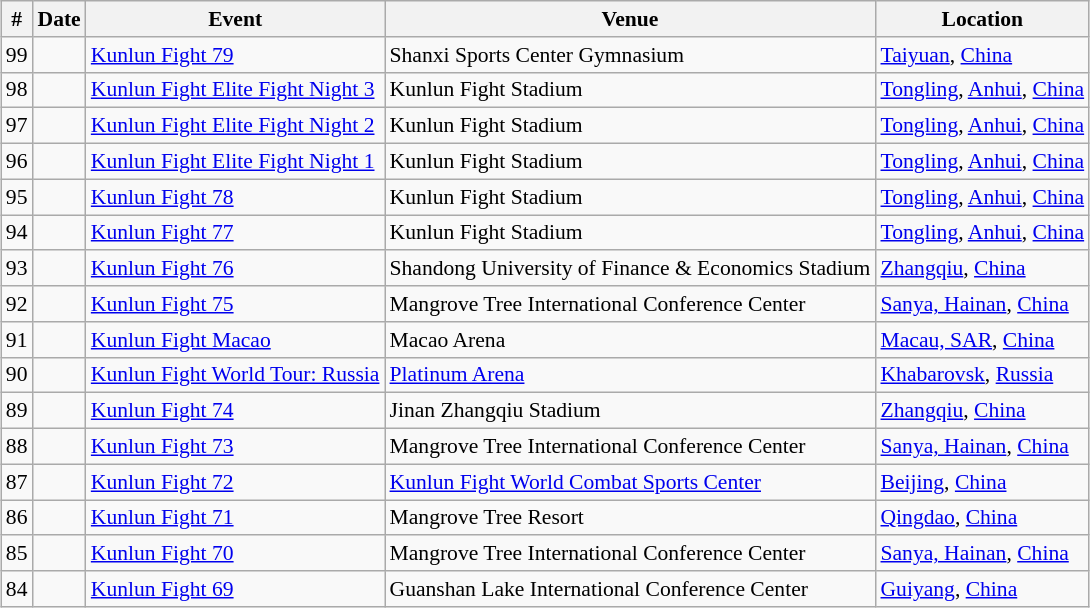<table class="sortable wikitable succession-box" style="margin:1.0em auto; font-size:90%;">
<tr>
<th scope="col">#</th>
<th scope="col">Date</th>
<th scope="col">Event</th>
<th scope="col">Venue</th>
<th scope="col">Location</th>
</tr>
<tr>
<td style="text-align:center">99</td>
<td></td>
<td><a href='#'>Kunlun Fight 79</a></td>
<td>Shanxi Sports Center Gymnasium</td>
<td> <a href='#'>Taiyuan</a>, <a href='#'>China</a></td>
</tr>
<tr>
<td style="text-align:center">98</td>
<td></td>
<td><a href='#'>Kunlun Fight Elite Fight Night 3</a></td>
<td>Kunlun Fight Stadium</td>
<td> <a href='#'>Tongling</a>, <a href='#'>Anhui</a>, <a href='#'>China</a></td>
</tr>
<tr>
<td style="text-align:center">97</td>
<td></td>
<td><a href='#'>Kunlun Fight Elite Fight Night 2</a></td>
<td>Kunlun Fight Stadium</td>
<td> <a href='#'>Tongling</a>, <a href='#'>Anhui</a>, <a href='#'>China</a></td>
</tr>
<tr>
<td style="text-align:center">96</td>
<td></td>
<td><a href='#'>Kunlun Fight Elite Fight Night 1</a></td>
<td>Kunlun Fight Stadium</td>
<td> <a href='#'>Tongling</a>, <a href='#'>Anhui</a>, <a href='#'>China</a></td>
</tr>
<tr>
<td style="text-align:center">95</td>
<td></td>
<td><a href='#'>Kunlun Fight 78</a></td>
<td>Kunlun Fight Stadium</td>
<td> <a href='#'>Tongling</a>, <a href='#'>Anhui</a>, <a href='#'>China</a></td>
</tr>
<tr>
<td style="text-align:center">94</td>
<td></td>
<td><a href='#'>Kunlun Fight 77</a></td>
<td>Kunlun Fight Stadium</td>
<td> <a href='#'>Tongling</a>, <a href='#'>Anhui</a>, <a href='#'>China</a></td>
</tr>
<tr>
<td style="text-align:center">93</td>
<td></td>
<td><a href='#'>Kunlun Fight 76</a></td>
<td>Shandong University of Finance & Economics Stadium</td>
<td> <a href='#'>Zhangqiu</a>, <a href='#'>China</a></td>
</tr>
<tr>
<td style="text-align:center">92</td>
<td></td>
<td><a href='#'>Kunlun Fight 75</a></td>
<td>Mangrove Tree International Conference Center</td>
<td> <a href='#'>Sanya, Hainan</a>, <a href='#'>China</a></td>
</tr>
<tr>
<td style="text-align:center">91</td>
<td></td>
<td><a href='#'>Kunlun Fight Macao</a></td>
<td>Macao Arena</td>
<td> <a href='#'>Macau, SAR</a>, <a href='#'>China</a></td>
</tr>
<tr>
<td style="text-align:center">90</td>
<td></td>
<td><a href='#'>Kunlun Fight World Tour: Russia</a></td>
<td><a href='#'>Platinum Arena</a></td>
<td> <a href='#'>Khabarovsk</a>, <a href='#'>Russia</a></td>
</tr>
<tr>
<td style="text-align:center">89</td>
<td></td>
<td><a href='#'>Kunlun Fight 74</a></td>
<td>Jinan Zhangqiu Stadium</td>
<td> <a href='#'>Zhangqiu</a>, <a href='#'>China</a></td>
</tr>
<tr>
<td style="text-align:center">88</td>
<td></td>
<td><a href='#'>Kunlun Fight 73</a></td>
<td>Mangrove Tree International Conference Center</td>
<td> <a href='#'>Sanya, Hainan</a>, <a href='#'>China</a></td>
</tr>
<tr>
<td style="text-align:center">87</td>
<td></td>
<td><a href='#'>Kunlun Fight 72</a></td>
<td><a href='#'>Kunlun Fight World Combat Sports Center</a></td>
<td> <a href='#'>Beijing</a>, <a href='#'>China</a></td>
</tr>
<tr>
<td style="text-align:center">86</td>
<td></td>
<td><a href='#'>Kunlun Fight 71</a></td>
<td>Mangrove Tree Resort</td>
<td> <a href='#'>Qingdao</a>, <a href='#'>China</a></td>
</tr>
<tr>
<td style="text-align:center">85</td>
<td></td>
<td><a href='#'>Kunlun Fight 70</a></td>
<td>Mangrove Tree International Conference Center</td>
<td> <a href='#'>Sanya, Hainan</a>, <a href='#'>China</a></td>
</tr>
<tr>
<td style="text-align:center">84</td>
<td></td>
<td><a href='#'>Kunlun Fight 69</a></td>
<td>Guanshan Lake International Conference Center</td>
<td> <a href='#'>Guiyang</a>, <a href='#'>China</a></td>
</tr>
</table>
